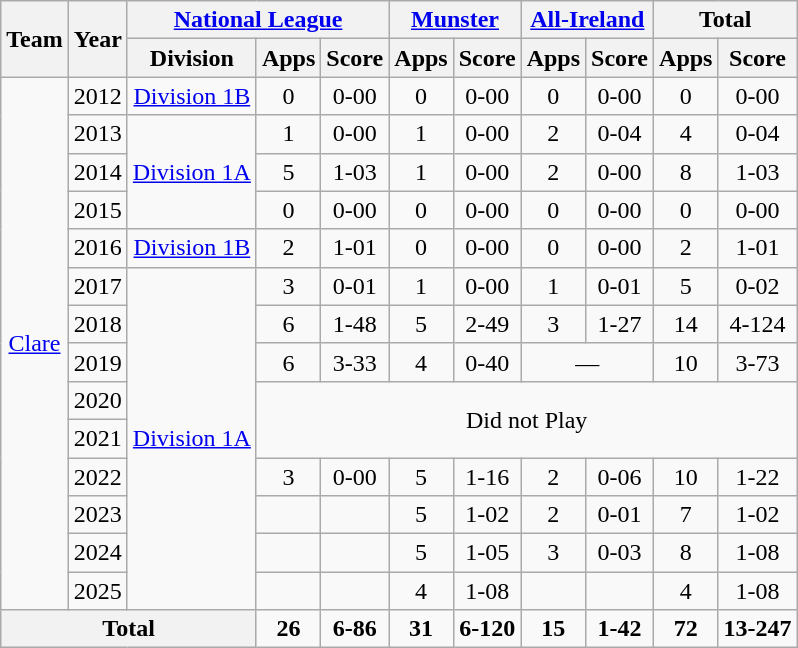<table class="wikitable" style="text-align:center">
<tr>
<th rowspan="2">Team</th>
<th rowspan="2">Year</th>
<th colspan="3"><a href='#'>National League</a></th>
<th colspan="2"><a href='#'>Munster</a></th>
<th colspan="2"><a href='#'>All-Ireland</a></th>
<th colspan="2">Total</th>
</tr>
<tr>
<th>Division</th>
<th>Apps</th>
<th>Score</th>
<th>Apps</th>
<th>Score</th>
<th>Apps</th>
<th>Score</th>
<th>Apps</th>
<th>Score</th>
</tr>
<tr>
<td rowspan="14"><a href='#'>Clare</a></td>
<td>2012</td>
<td rowspan="1"><a href='#'>Division 1B</a></td>
<td>0</td>
<td>0-00</td>
<td>0</td>
<td>0-00</td>
<td>0</td>
<td>0-00</td>
<td>0</td>
<td>0-00</td>
</tr>
<tr>
<td>2013</td>
<td rowspan="3"><a href='#'>Division 1A</a></td>
<td>1</td>
<td>0-00</td>
<td>1</td>
<td>0-00</td>
<td>2</td>
<td>0-04</td>
<td>4</td>
<td>0-04</td>
</tr>
<tr>
<td>2014</td>
<td>5</td>
<td>1-03</td>
<td>1</td>
<td>0-00</td>
<td>2</td>
<td>0-00</td>
<td>8</td>
<td>1-03</td>
</tr>
<tr>
<td>2015</td>
<td>0</td>
<td>0-00</td>
<td>0</td>
<td>0-00</td>
<td>0</td>
<td>0-00</td>
<td>0</td>
<td>0-00</td>
</tr>
<tr>
<td>2016</td>
<td rowspan="1"><a href='#'>Division 1B</a></td>
<td>2</td>
<td>1-01</td>
<td>0</td>
<td>0-00</td>
<td>0</td>
<td>0-00</td>
<td>2</td>
<td>1-01</td>
</tr>
<tr>
<td>2017</td>
<td rowspan="9"><a href='#'>Division 1A</a></td>
<td>3</td>
<td>0-01</td>
<td>1</td>
<td>0-00</td>
<td>1</td>
<td>0-01</td>
<td>5</td>
<td>0-02</td>
</tr>
<tr>
<td>2018</td>
<td>6</td>
<td>1-48</td>
<td>5</td>
<td>2-49</td>
<td>3</td>
<td>1-27</td>
<td>14</td>
<td>4-124</td>
</tr>
<tr>
<td>2019</td>
<td>6</td>
<td>3-33</td>
<td>4</td>
<td>0-40</td>
<td colspan=2>—</td>
<td>10</td>
<td>3-73</td>
</tr>
<tr>
<td>2020</td>
<td colspan="8" rowspan="2">Did not Play</td>
</tr>
<tr>
<td>2021</td>
</tr>
<tr>
<td>2022</td>
<td>3</td>
<td>0-00</td>
<td>5</td>
<td>1-16</td>
<td>2</td>
<td>0-06</td>
<td>10</td>
<td>1-22</td>
</tr>
<tr>
<td>2023</td>
<td></td>
<td></td>
<td>5</td>
<td>1-02</td>
<td>2</td>
<td>0-01</td>
<td>7</td>
<td>1-02</td>
</tr>
<tr>
<td>2024</td>
<td></td>
<td></td>
<td>5</td>
<td>1-05</td>
<td>3</td>
<td>0-03</td>
<td>8</td>
<td>1-08</td>
</tr>
<tr>
<td>2025</td>
<td></td>
<td></td>
<td>4</td>
<td>1-08</td>
<td></td>
<td></td>
<td>4</td>
<td>1-08</td>
</tr>
<tr>
<th colspan="3">Total</th>
<td><strong>26</strong></td>
<td><strong>6-86</strong></td>
<td><strong>31</strong></td>
<td><strong>6-120</strong></td>
<td><strong>15</strong></td>
<td><strong>1-42</strong></td>
<td><strong>72</strong></td>
<td><strong>13-247</strong></td>
</tr>
</table>
